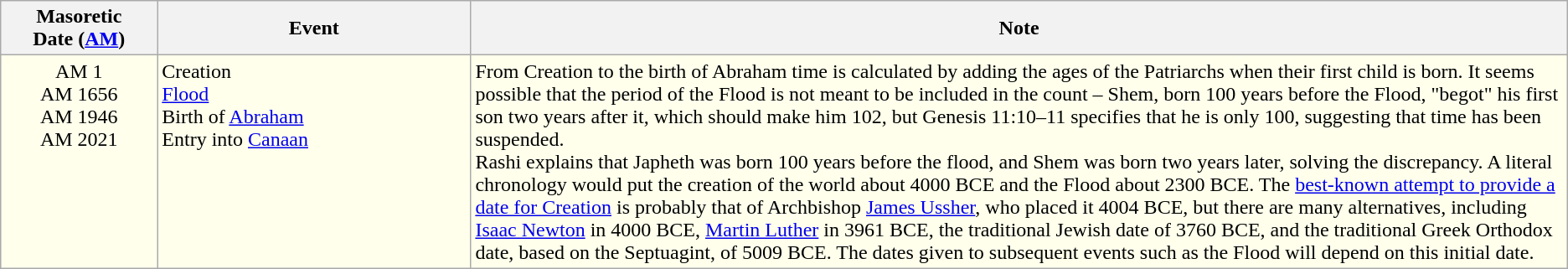<table class="wikitable" style="align: center;">
<tr>
<th style="width:10%;">Masoretic<br>Date (<a href='#'>AM</a>)</th>
<th style="width:20%;">Event<br></th>
<th style="width:70%;">Note</th>
</tr>
<tr style="text-align:left; background:#ffffec; vertical-align:top;">
<td style="text-align:center;">AM 1<br>AM 1656<br>AM 1946<br>AM 2021</td>
<td style="text-align:left;">Creation<br><a href='#'>Flood</a><br>Birth of <a href='#'>Abraham</a><br>Entry into <a href='#'>Canaan</a></td>
<td style="text-align:left;">From Creation to the birth of Abraham time is calculated by adding the ages of the Patriarchs when their first child is born. It seems possible that the period of the Flood is not meant to be included in the count – Shem, born 100 years before the Flood, "begot" his first son two years after it, which should make him 102, but Genesis 11:10–11 specifies that he is only 100, suggesting that time has been suspended.<br>Rashi explains that Japheth was born 100 years before the flood, and Shem was born two years later, solving the discrepancy. A literal chronology would put the creation of the world about 4000 BCE and the Flood about 2300 BCE. The <a href='#'>best-known attempt to provide a date for Creation</a> is probably that of Archbishop <a href='#'>James Ussher</a>, who placed it 4004 BCE, but there are many alternatives, including <a href='#'>Isaac Newton</a> in 4000 BCE, <a href='#'>Martin Luther</a> in 3961 BCE, the traditional Jewish date of 3760 BCE, and the traditional Greek Orthodox date, based on the Septuagint, of 5009 BCE. The dates given to subsequent events such as the Flood will depend on this initial date.</td>
</tr>
</table>
